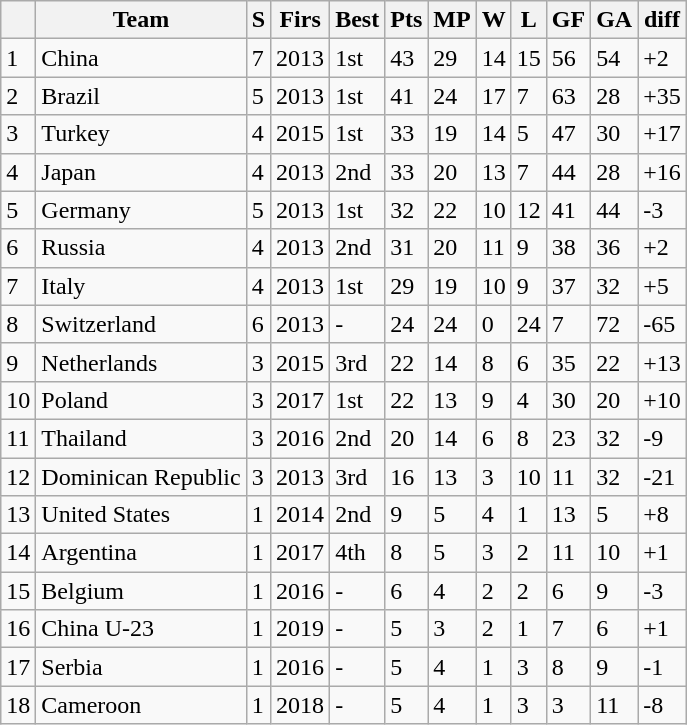<table class="wikitable">
<tr>
<th></th>
<th>Team</th>
<th><abbr>S</abbr></th>
<th><abbr>Firs</abbr></th>
<th><abbr>Best</abbr></th>
<th><abbr>Pts</abbr></th>
<th><abbr>MP</abbr></th>
<th><abbr>W</abbr></th>
<th><abbr>L</abbr></th>
<th><abbr>GF</abbr></th>
<th><abbr>GA</abbr></th>
<th><abbr>diff</abbr></th>
</tr>
<tr>
<td>1</td>
<td>China</td>
<td>7</td>
<td>2013</td>
<td>1st</td>
<td>43</td>
<td>29</td>
<td>14</td>
<td>15</td>
<td>56</td>
<td>54</td>
<td>+2</td>
</tr>
<tr>
<td>2</td>
<td>Brazil</td>
<td>5</td>
<td>2013</td>
<td>1st</td>
<td>41</td>
<td>24</td>
<td>17</td>
<td>7</td>
<td>63</td>
<td>28</td>
<td>+35</td>
</tr>
<tr>
<td>3</td>
<td>Turkey</td>
<td>4</td>
<td>2015</td>
<td>1st</td>
<td>33</td>
<td>19</td>
<td>14</td>
<td>5</td>
<td>47</td>
<td>30</td>
<td>+17</td>
</tr>
<tr>
<td>4</td>
<td>Japan</td>
<td>4</td>
<td>2013</td>
<td>2nd</td>
<td>33</td>
<td>20</td>
<td>13</td>
<td>7</td>
<td>44</td>
<td>28</td>
<td>+16</td>
</tr>
<tr>
<td>5</td>
<td>Germany</td>
<td>5</td>
<td>2013</td>
<td>1st</td>
<td>32</td>
<td>22</td>
<td>10</td>
<td>12</td>
<td>41</td>
<td>44</td>
<td>-3</td>
</tr>
<tr>
<td>6</td>
<td>Russia</td>
<td>4</td>
<td>2013</td>
<td>2nd</td>
<td>31</td>
<td>20</td>
<td>11</td>
<td>9</td>
<td>38</td>
<td>36</td>
<td>+2</td>
</tr>
<tr>
<td>7</td>
<td>Italy</td>
<td>4</td>
<td>2013</td>
<td>1st</td>
<td>29</td>
<td>19</td>
<td>10</td>
<td>9</td>
<td>37</td>
<td>32</td>
<td>+5</td>
</tr>
<tr>
<td>8</td>
<td>Switzerland</td>
<td>6</td>
<td>2013</td>
<td>-</td>
<td>24</td>
<td>24</td>
<td>0</td>
<td>24</td>
<td>7</td>
<td>72</td>
<td>-65</td>
</tr>
<tr>
<td>9</td>
<td>Netherlands</td>
<td>3</td>
<td>2015</td>
<td>3rd</td>
<td>22</td>
<td>14</td>
<td>8</td>
<td>6</td>
<td>35</td>
<td>22</td>
<td>+13</td>
</tr>
<tr>
<td>10</td>
<td>Poland</td>
<td>3</td>
<td>2017</td>
<td>1st</td>
<td>22</td>
<td>13</td>
<td>9</td>
<td>4</td>
<td>30</td>
<td>20</td>
<td>+10</td>
</tr>
<tr>
<td>11</td>
<td>Thailand</td>
<td>3</td>
<td>2016</td>
<td>2nd</td>
<td>20</td>
<td>14</td>
<td>6</td>
<td>8</td>
<td>23</td>
<td>32</td>
<td>-9</td>
</tr>
<tr>
<td>12</td>
<td>Dominican Republic</td>
<td>3</td>
<td>2013</td>
<td>3rd</td>
<td>16</td>
<td>13</td>
<td>3</td>
<td>10</td>
<td>11</td>
<td>32</td>
<td>-21</td>
</tr>
<tr>
<td>13</td>
<td>United States</td>
<td>1</td>
<td>2014</td>
<td>2nd</td>
<td>9</td>
<td>5</td>
<td>4</td>
<td>1</td>
<td>13</td>
<td>5</td>
<td>+8</td>
</tr>
<tr>
<td>14</td>
<td>Argentina</td>
<td>1</td>
<td>2017</td>
<td>4th</td>
<td>8</td>
<td>5</td>
<td>3</td>
<td>2</td>
<td>11</td>
<td>10</td>
<td>+1</td>
</tr>
<tr>
<td>15</td>
<td>Belgium</td>
<td>1</td>
<td>2016</td>
<td>-</td>
<td>6</td>
<td>4</td>
<td>2</td>
<td>2</td>
<td>6</td>
<td>9</td>
<td>-3</td>
</tr>
<tr>
<td>16</td>
<td>China U-23</td>
<td>1</td>
<td>2019</td>
<td>-</td>
<td>5</td>
<td>3</td>
<td>2</td>
<td>1</td>
<td>7</td>
<td>6</td>
<td>+1</td>
</tr>
<tr>
<td>17</td>
<td>Serbia</td>
<td>1</td>
<td>2016</td>
<td>-</td>
<td>5</td>
<td>4</td>
<td>1</td>
<td>3</td>
<td>8</td>
<td>9</td>
<td>-1</td>
</tr>
<tr>
<td>18</td>
<td>Cameroon</td>
<td>1</td>
<td>2018</td>
<td>-</td>
<td>5</td>
<td>4</td>
<td>1</td>
<td>3</td>
<td>3</td>
<td>11</td>
<td>-8</td>
</tr>
</table>
